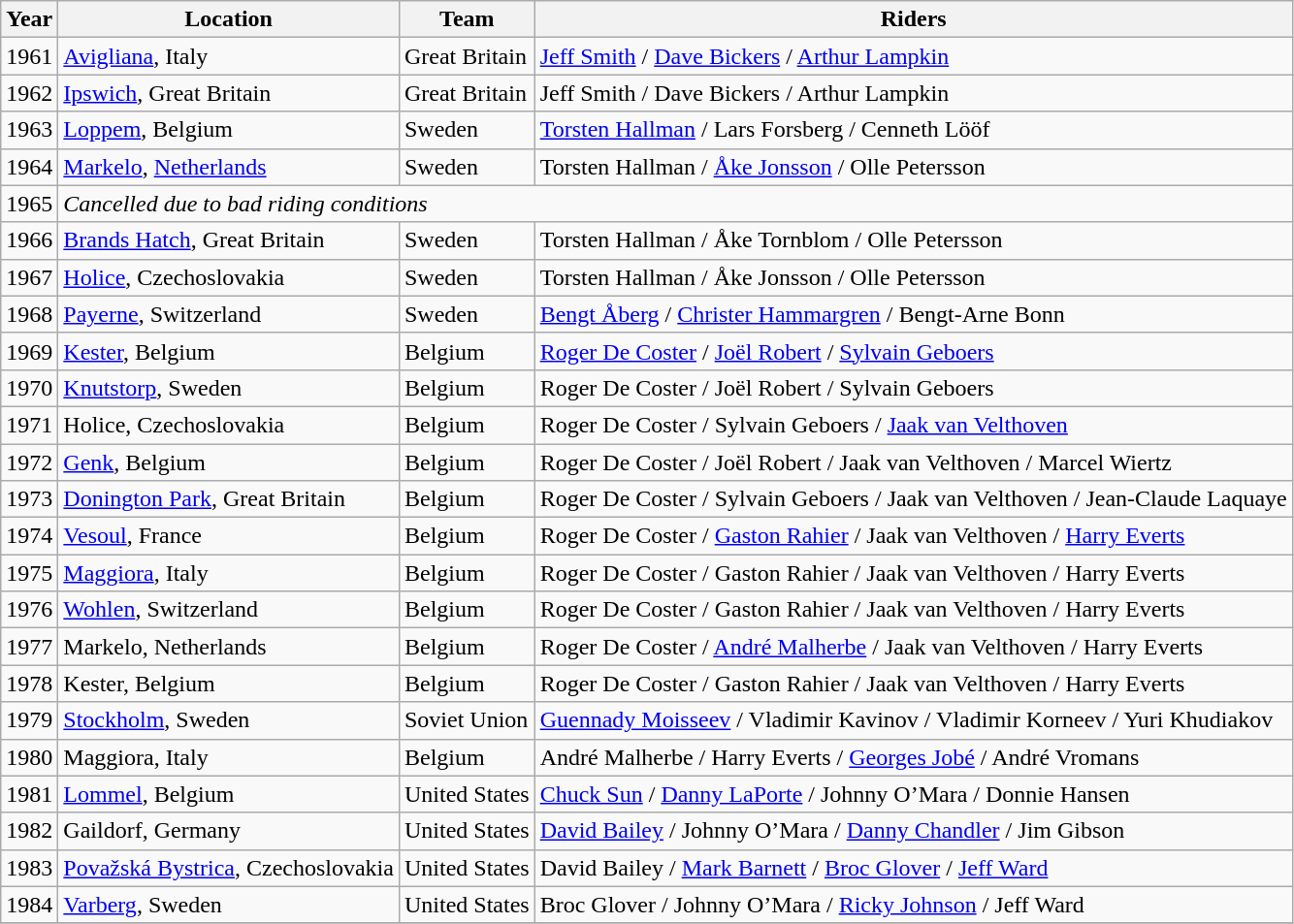<table class="wikitable">
<tr>
<th>Year</th>
<th>Location</th>
<th>Team</th>
<th>Riders</th>
</tr>
<tr>
<td>1961</td>
<td><a href='#'>Avigliana</a>, Italy</td>
<td> Great Britain</td>
<td><a href='#'>Jeff Smith</a> / <a href='#'>Dave Bickers</a> / <a href='#'>Arthur Lampkin</a></td>
</tr>
<tr>
<td>1962</td>
<td><a href='#'>Ipswich</a>, Great Britain</td>
<td> Great Britain</td>
<td>Jeff Smith / Dave Bickers / Arthur Lampkin</td>
</tr>
<tr>
<td>1963</td>
<td><a href='#'>Loppem</a>, Belgium</td>
<td> Sweden</td>
<td><a href='#'>Torsten Hallman</a> / Lars Forsberg / Cenneth Lööf</td>
</tr>
<tr>
<td>1964</td>
<td><a href='#'>Markelo</a>, <a href='#'>Netherlands</a></td>
<td> Sweden</td>
<td>Torsten Hallman / <a href='#'>Åke Jonsson</a> / Olle Petersson</td>
</tr>
<tr>
<td>1965</td>
<td colspan=3><em>Cancelled due to bad riding conditions</em></td>
</tr>
<tr>
<td>1966</td>
<td><a href='#'>Brands Hatch</a>, Great Britain</td>
<td> Sweden</td>
<td>Torsten Hallman / Åke Tornblom / Olle Petersson</td>
</tr>
<tr>
<td>1967</td>
<td><a href='#'>Holice</a>, Czechoslovakia</td>
<td> Sweden</td>
<td>Torsten Hallman / Åke Jonsson / Olle Petersson</td>
</tr>
<tr>
<td>1968</td>
<td><a href='#'>Payerne</a>, Switzerland</td>
<td> Sweden</td>
<td><a href='#'>Bengt Åberg</a> / <a href='#'>Christer Hammargren</a> / Bengt-Arne Bonn</td>
</tr>
<tr>
<td>1969</td>
<td><a href='#'>Kester</a>, Belgium</td>
<td> Belgium</td>
<td><a href='#'>Roger De Coster</a> / <a href='#'>Joël Robert</a> / <a href='#'>Sylvain Geboers</a></td>
</tr>
<tr>
<td>1970</td>
<td><a href='#'>Knutstorp</a>, Sweden</td>
<td> Belgium</td>
<td>Roger De Coster / Joël Robert / Sylvain Geboers</td>
</tr>
<tr>
<td>1971</td>
<td>Holice, Czechoslovakia</td>
<td> Belgium</td>
<td>Roger De Coster / Sylvain Geboers / <a href='#'>Jaak van Velthoven</a></td>
</tr>
<tr>
<td>1972</td>
<td><a href='#'>Genk</a>, Belgium</td>
<td> Belgium</td>
<td>Roger De Coster / Joël Robert / Jaak van Velthoven / Marcel Wiertz</td>
</tr>
<tr>
<td>1973</td>
<td><a href='#'>Donington Park</a>, Great Britain</td>
<td> Belgium</td>
<td>Roger De Coster / Sylvain Geboers / Jaak van Velthoven / Jean-Claude Laquaye</td>
</tr>
<tr>
<td>1974</td>
<td><a href='#'>Vesoul</a>, France</td>
<td> Belgium</td>
<td>Roger De Coster / <a href='#'>Gaston Rahier</a> / Jaak van Velthoven / <a href='#'>Harry Everts</a></td>
</tr>
<tr>
<td>1975</td>
<td><a href='#'>Maggiora</a>, Italy</td>
<td> Belgium</td>
<td>Roger De Coster / Gaston Rahier / Jaak van Velthoven / Harry Everts</td>
</tr>
<tr>
<td>1976</td>
<td><a href='#'>Wohlen</a>, Switzerland</td>
<td> Belgium</td>
<td>Roger De Coster / Gaston Rahier / Jaak van Velthoven / Harry Everts</td>
</tr>
<tr>
<td>1977</td>
<td>Markelo, Netherlands</td>
<td> Belgium</td>
<td>Roger De Coster / <a href='#'>André Malherbe</a> / Jaak van Velthoven / Harry Everts</td>
</tr>
<tr>
<td>1978</td>
<td>Kester, Belgium</td>
<td> Belgium</td>
<td>Roger De Coster / Gaston Rahier / Jaak van Velthoven / Harry Everts</td>
</tr>
<tr>
<td>1979</td>
<td><a href='#'>Stockholm</a>, Sweden</td>
<td> Soviet Union</td>
<td><a href='#'>Guennady Moisseev</a> / Vladimir Kavinov / Vladimir Korneev / Yuri Khudiakov</td>
</tr>
<tr>
<td>1980</td>
<td>Maggiora, Italy</td>
<td> Belgium</td>
<td>André Malherbe / Harry Everts / <a href='#'>Georges Jobé</a> / André Vromans</td>
</tr>
<tr>
<td>1981</td>
<td><a href='#'>Lommel</a>, Belgium</td>
<td> United States</td>
<td><a href='#'>Chuck Sun</a> / <a href='#'>Danny LaPorte</a> / Johnny O’Mara / Donnie Hansen</td>
</tr>
<tr>
<td>1982</td>
<td>Gaildorf, Germany</td>
<td> United States</td>
<td><a href='#'>David Bailey</a> / Johnny O’Mara / <a href='#'>Danny Chandler</a> / Jim Gibson</td>
</tr>
<tr>
<td>1983</td>
<td><a href='#'>Považská Bystrica</a>, Czechoslovakia</td>
<td> United States</td>
<td>David Bailey / <a href='#'>Mark Barnett</a> / <a href='#'>Broc Glover</a> / <a href='#'>Jeff Ward</a></td>
</tr>
<tr>
<td>1984</td>
<td><a href='#'>Varberg</a>, Sweden</td>
<td> United States</td>
<td>Broc Glover / Johnny O’Mara / <a href='#'>Ricky Johnson</a> / Jeff Ward</td>
</tr>
<tr>
</tr>
</table>
